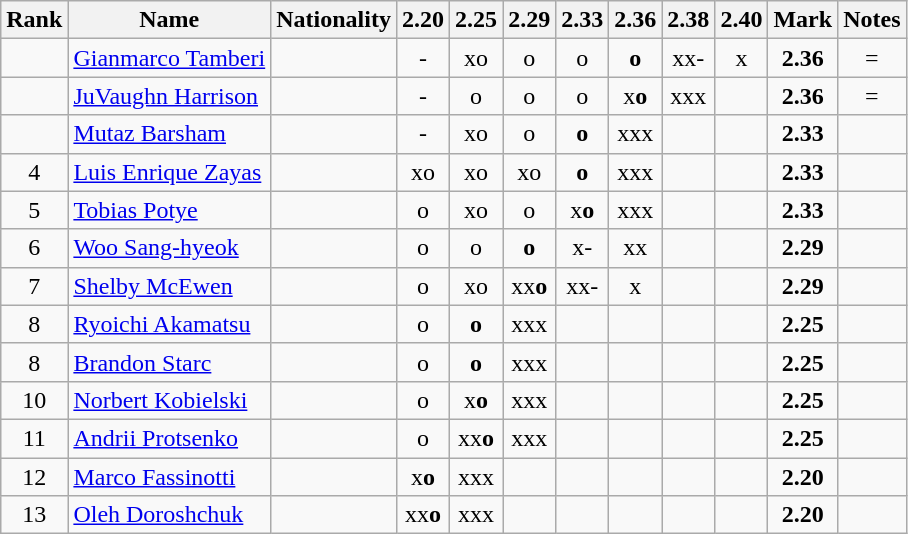<table class="wikitable sortable" style="text-align:center">
<tr>
<th>Rank</th>
<th>Name</th>
<th>Nationality</th>
<th>2.20</th>
<th>2.25</th>
<th>2.29</th>
<th>2.33</th>
<th>2.36</th>
<th>2.38</th>
<th>2.40</th>
<th>Mark</th>
<th>Notes</th>
</tr>
<tr>
<td></td>
<td align=left><a href='#'>Gianmarco Tamberi</a></td>
<td align=left></td>
<td>-</td>
<td>xo</td>
<td>o</td>
<td>o</td>
<td><strong>o</strong></td>
<td>xx-</td>
<td>x</td>
<td><strong>2.36</strong></td>
<td>=</td>
</tr>
<tr>
<td></td>
<td align=left><a href='#'>JuVaughn Harrison</a></td>
<td align=left></td>
<td>-</td>
<td>o</td>
<td>o</td>
<td>o</td>
<td>x<strong>o</strong></td>
<td>xxx</td>
<td></td>
<td><strong>2.36</strong></td>
<td>=</td>
</tr>
<tr>
<td></td>
<td align=left><a href='#'>Mutaz Barsham</a></td>
<td align=left></td>
<td>-</td>
<td>xo</td>
<td>o</td>
<td><strong>o</strong></td>
<td>xxx</td>
<td></td>
<td></td>
<td><strong>2.33</strong></td>
<td></td>
</tr>
<tr>
<td>4</td>
<td align=left><a href='#'>Luis Enrique Zayas</a></td>
<td align=left></td>
<td>xo</td>
<td>xo</td>
<td>xo</td>
<td><strong>o</strong></td>
<td>xxx</td>
<td></td>
<td></td>
<td><strong>2.33</strong></td>
<td></td>
</tr>
<tr>
<td>5</td>
<td align=left><a href='#'>Tobias Potye</a></td>
<td align=left></td>
<td>o</td>
<td>xo</td>
<td>o</td>
<td>x<strong>o</strong></td>
<td>xxx</td>
<td></td>
<td></td>
<td><strong>2.33</strong></td>
<td></td>
</tr>
<tr>
<td>6</td>
<td align=left><a href='#'>Woo Sang-hyeok</a></td>
<td align=left></td>
<td>o</td>
<td>o</td>
<td><strong>o</strong></td>
<td>x-</td>
<td>xx</td>
<td></td>
<td></td>
<td><strong>2.29</strong></td>
<td></td>
</tr>
<tr>
<td>7</td>
<td align=left><a href='#'>Shelby McEwen</a></td>
<td align=left></td>
<td>o</td>
<td>xo</td>
<td>xx<strong>o</strong></td>
<td>xx-</td>
<td>x</td>
<td></td>
<td></td>
<td><strong>2.29</strong></td>
<td></td>
</tr>
<tr>
<td>8</td>
<td align=left><a href='#'>Ryoichi Akamatsu</a></td>
<td align=left></td>
<td>o</td>
<td><strong>o</strong></td>
<td>xxx</td>
<td></td>
<td></td>
<td></td>
<td></td>
<td><strong>2.25</strong></td>
<td></td>
</tr>
<tr>
<td>8</td>
<td align=left><a href='#'>Brandon Starc</a></td>
<td align=left></td>
<td>o</td>
<td><strong>o</strong></td>
<td>xxx</td>
<td></td>
<td></td>
<td></td>
<td></td>
<td><strong>2.25</strong></td>
<td></td>
</tr>
<tr>
<td>10</td>
<td align=left><a href='#'>Norbert Kobielski</a></td>
<td align=left></td>
<td>o</td>
<td>x<strong>o</strong></td>
<td>xxx</td>
<td></td>
<td></td>
<td></td>
<td></td>
<td><strong>2.25</strong></td>
<td></td>
</tr>
<tr>
<td>11</td>
<td align=left><a href='#'>Andrii Protsenko</a></td>
<td align=left></td>
<td>o</td>
<td>xx<strong>o</strong></td>
<td>xxx</td>
<td></td>
<td></td>
<td></td>
<td></td>
<td><strong>2.25</strong></td>
<td></td>
</tr>
<tr>
<td>12</td>
<td align=left><a href='#'>Marco Fassinotti</a></td>
<td align=left></td>
<td>x<strong>o</strong></td>
<td>xxx</td>
<td></td>
<td></td>
<td></td>
<td></td>
<td></td>
<td><strong>2.20</strong></td>
<td></td>
</tr>
<tr>
<td>13</td>
<td align=left><a href='#'>Oleh Doroshchuk</a></td>
<td align=left></td>
<td>xx<strong>o</strong></td>
<td>xxx</td>
<td></td>
<td></td>
<td></td>
<td></td>
<td></td>
<td><strong>2.20</strong></td>
<td></td>
</tr>
</table>
